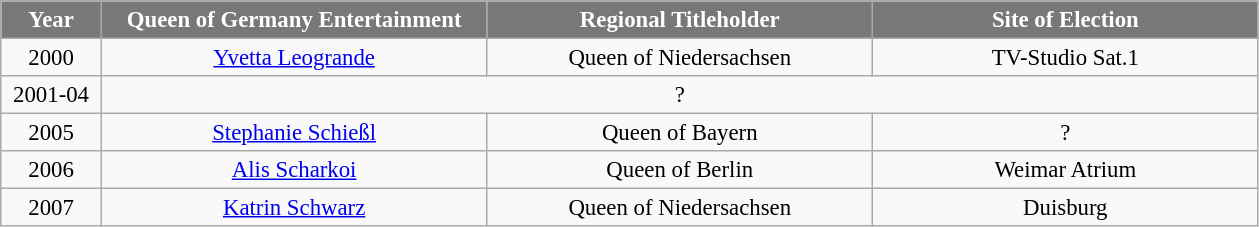<table class="wikitable sortable" style="font-size: 95%; text-align:center">
<tr>
<th width="60" style="background-color:#787878;color:#FFFFFF;">Year</th>
<th width="250" style="background-color:#787878;color:#FFFFFF;">Queen of Germany Entertainment</th>
<th width="250" style="background-color:#787878;color:#FFFFFF;">Regional Titleholder</th>
<th width="250" style="background-color:#787878;color:#FFFFFF;">Site of Election</th>
</tr>
<tr>
<td>2000</td>
<td><a href='#'>Yvetta Leogrande</a></td>
<td> Queen of Niedersachsen</td>
<td>TV-Studio Sat.1</td>
</tr>
<tr>
<td>2001-04</td>
<td colspan="3">?</td>
</tr>
<tr>
<td>2005</td>
<td><a href='#'>Stephanie Schießl</a></td>
<td> Queen of Bayern</td>
<td>?</td>
</tr>
<tr>
<td>2006</td>
<td><a href='#'>Alis Scharkoi</a></td>
<td> Queen of Berlin</td>
<td>Weimar Atrium</td>
</tr>
<tr>
<td>2007</td>
<td><a href='#'>Katrin Schwarz</a></td>
<td> Queen of Niedersachsen</td>
<td>Duisburg</td>
</tr>
</table>
